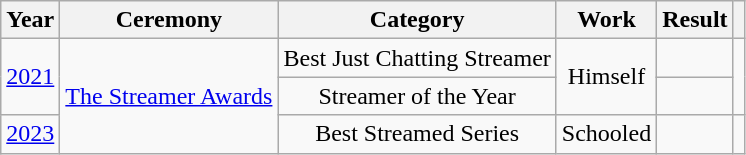<table class="wikitable" style="text-align:center;">
<tr>
<th>Year</th>
<th>Ceremony</th>
<th>Category</th>
<th>Work</th>
<th>Result</th>
<th></th>
</tr>
<tr>
<td rowspan="2"><a href='#'>2021</a></td>
<td rowspan="3"><a href='#'>The Streamer Awards</a></td>
<td>Best Just Chatting Streamer</td>
<td rowspan="2">Himself</td>
<td></td>
<td rowspan="2"></td>
</tr>
<tr>
<td>Streamer of the Year</td>
<td></td>
</tr>
<tr>
<td><a href='#'>2023</a></td>
<td>Best Streamed Series</td>
<td>Schooled</td>
<td></td>
<td></td>
</tr>
</table>
